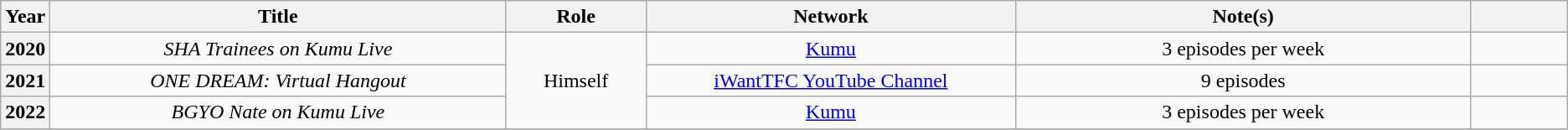<table class="wikitable sortable plainrowheaders" style="text-align:center;">
<tr>
<th style="width:1em;" scope="col">Year</th>
<th style="width:25em;" scope="col">Title</th>
<th style="width:7em;" scope="col">Role</th>
<th style="width:20em;" scope="col">Network</th>
<th style="width:25em;" scope="col">Note(s)</th>
<th style="width:5em;" scope="col"></th>
</tr>
<tr>
<th rowspan=1>2020</th>
<td><em>SHA Trainees on Kumu Live</em></td>
<td rowspan=3>Himself</td>
<td><a href='#'>Kumu</a></td>
<td>3 episodes per week</td>
<td></td>
</tr>
<tr>
<th rowspan=1>2021</th>
<td><em>ONE DREAM: Virtual Hangout</em></td>
<td><a href='#'>iWantTFC YouTube Channel</a></td>
<td>9 episodes</td>
<td style="text-align:center"></td>
</tr>
<tr>
<th rowspan=1>2022</th>
<td><em>BGYO Nate on Kumu Live</em></td>
<td><a href='#'>Kumu</a></td>
<td>3 episodes per week</td>
<td></td>
</tr>
<tr>
</tr>
</table>
